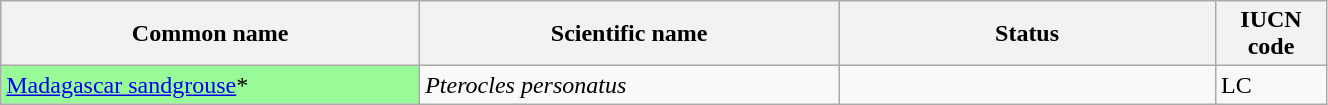<table width=70% class="wikitable sortable">
<tr>
<th width=20%>Common name</th>
<th width=20%>Scientific name</th>
<th width=18%>Status</th>
<th width=5%>IUCN code</th>
</tr>
<tr>
<td style="background:palegreen; color:black"><a href='#'>Madagascar sandgrouse</a>*</td>
<td><em>Pterocles personatus</em></td>
<td></td>
<td>LC</td>
</tr>
</table>
